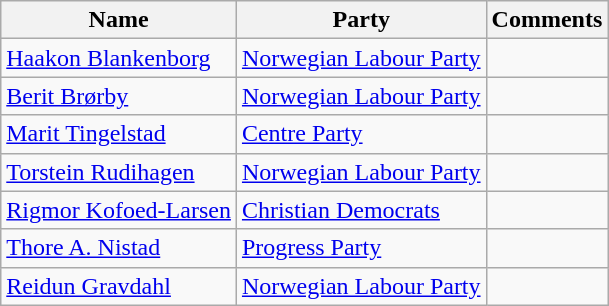<table class="wikitable">
<tr>
<th>Name</th>
<th>Party</th>
<th>Comments</th>
</tr>
<tr>
<td><a href='#'>Haakon Blankenborg</a></td>
<td><a href='#'>Norwegian Labour Party</a></td>
<td></td>
</tr>
<tr>
<td><a href='#'>Berit Brørby</a></td>
<td><a href='#'>Norwegian Labour Party</a></td>
<td></td>
</tr>
<tr>
<td><a href='#'>Marit Tingelstad</a></td>
<td><a href='#'>Centre Party</a></td>
<td></td>
</tr>
<tr>
<td><a href='#'>Torstein Rudihagen</a></td>
<td><a href='#'>Norwegian Labour Party</a></td>
<td></td>
</tr>
<tr>
<td><a href='#'>Rigmor Kofoed-Larsen</a></td>
<td><a href='#'>Christian Democrats</a></td>
<td></td>
</tr>
<tr>
<td><a href='#'>Thore A. Nistad</a></td>
<td><a href='#'>Progress Party</a></td>
<td></td>
</tr>
<tr>
<td><a href='#'>Reidun Gravdahl</a></td>
<td><a href='#'>Norwegian Labour Party</a></td>
<td></td>
</tr>
</table>
